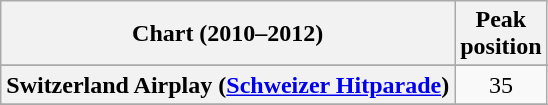<table class="wikitable sortable plainrowheaders" style="text-align:center">
<tr>
<th>Chart (2010–2012)</th>
<th>Peak <br> position</th>
</tr>
<tr>
</tr>
<tr>
</tr>
<tr>
</tr>
<tr>
</tr>
<tr>
</tr>
<tr>
</tr>
<tr>
</tr>
<tr>
</tr>
<tr>
</tr>
<tr>
</tr>
<tr>
</tr>
<tr>
</tr>
<tr>
</tr>
<tr>
</tr>
<tr>
</tr>
<tr>
</tr>
<tr>
<th scope="row">Switzerland Airplay (<a href='#'>Schweizer Hitparade</a>)</th>
<td>35</td>
</tr>
<tr>
</tr>
<tr>
</tr>
<tr>
</tr>
<tr>
</tr>
<tr>
</tr>
<tr>
</tr>
<tr>
</tr>
</table>
